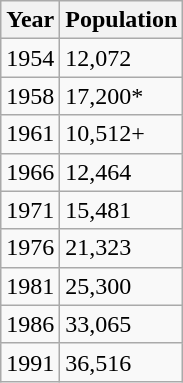<table class="wikitable">
<tr>
<th>Year</th>
<th>Population</th>
</tr>
<tr>
<td>1954</td>
<td>12,072</td>
</tr>
<tr>
<td>1958</td>
<td>17,200*</td>
</tr>
<tr>
<td>1961</td>
<td>10,512+</td>
</tr>
<tr>
<td>1966</td>
<td>12,464</td>
</tr>
<tr>
<td>1971</td>
<td>15,481</td>
</tr>
<tr>
<td>1976</td>
<td>21,323</td>
</tr>
<tr>
<td>1981</td>
<td>25,300</td>
</tr>
<tr>
<td>1986</td>
<td>33,065</td>
</tr>
<tr>
<td>1991</td>
<td>36,516</td>
</tr>
</table>
